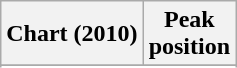<table class="wikitable sortable">
<tr>
<th>Chart (2010)</th>
<th>Peak<br>position</th>
</tr>
<tr>
</tr>
<tr>
</tr>
<tr>
</tr>
<tr>
</tr>
</table>
